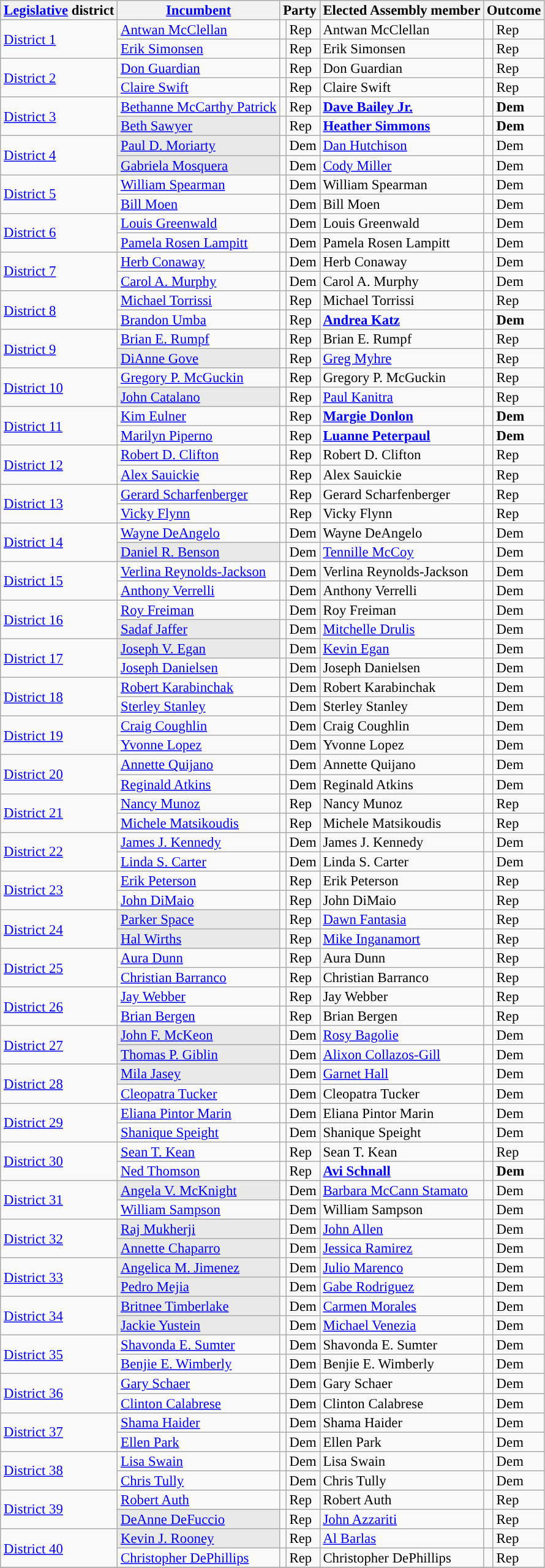<table class="sortable wikitable" style="font-size:95%;line-height:14px;">
<tr>
<th colspan="1" class="sortable"><a href='#'>Legislative</a> district</th>
<th class="unsortable"><a href='#'>Incumbent</a></th>
<th colspan="2">Party</th>
<th class="unsortable">Elected Assembly member</th>
<th colspan="2">Outcome</th>
</tr>
<tr>
<td rowspan="2"><a href='#'>District 1</a></td>
<td><a href='#'>Antwan McClellan</a></td>
<td style="background:"></td>
<td>Rep</td>
<td>Antwan McClellan</td>
<td style="background:"></td>
<td>Rep</td>
</tr>
<tr>
<td><a href='#'>Erik Simonsen</a></td>
<td style="background:"></td>
<td>Rep</td>
<td>Erik Simonsen</td>
<td style="background:"></td>
<td>Rep</td>
</tr>
<tr>
<td rowspan="2"><a href='#'>District 2</a></td>
<td><a href='#'>Don Guardian</a></td>
<td style="background:"></td>
<td>Rep</td>
<td>Don Guardian</td>
<td style="background:"></td>
<td>Rep</td>
</tr>
<tr>
<td><a href='#'>Claire Swift</a></td>
<td style="background:"></td>
<td>Rep</td>
<td>Claire Swift</td>
<td style="background:"></td>
<td>Rep</td>
</tr>
<tr>
<td rowspan="2"><a href='#'>District 3</a></td>
<td><a href='#'>Bethanne McCarthy Patrick</a></td>
<td style="background:"></td>
<td>Rep</td>
<td><strong><a href='#'>Dave Bailey Jr.</a></strong></td>
<td style="background:"></td>
<td><strong>Dem</strong></td>
</tr>
<tr>
<td style="background:#E9E9E9;"><a href='#'>Beth Sawyer</a></td>
<td style="background:"></td>
<td>Rep</td>
<td><strong><a href='#'>Heather Simmons</a></strong></td>
<td style="background:"></td>
<td><strong>Dem</strong></td>
</tr>
<tr>
<td rowspan="2"><a href='#'>District 4</a></td>
<td style="background:#E9E9E9;"><a href='#'>Paul D. Moriarty</a></td>
<td style="background:"></td>
<td>Dem</td>
<td><a href='#'>Dan Hutchison</a></td>
<td style="background:"></td>
<td>Dem</td>
</tr>
<tr>
<td style="background:#E9E9E9;"><a href='#'>Gabriela Mosquera</a></td>
<td style="background:"></td>
<td>Dem</td>
<td><a href='#'>Cody Miller</a></td>
<td style="background:"></td>
<td>Dem</td>
</tr>
<tr>
<td rowspan="2"><a href='#'>District 5</a></td>
<td><a href='#'>William Spearman</a></td>
<td style="background:"></td>
<td>Dem</td>
<td>William Spearman</td>
<td style="background:"></td>
<td>Dem</td>
</tr>
<tr>
<td><a href='#'>Bill Moen</a></td>
<td style="background:"></td>
<td>Dem</td>
<td>Bill Moen</td>
<td style="background:"></td>
<td>Dem</td>
</tr>
<tr>
<td rowspan="2"><a href='#'>District 6</a></td>
<td><a href='#'>Louis Greenwald</a></td>
<td style="background:"></td>
<td>Dem</td>
<td>Louis Greenwald</td>
<td style="background:"></td>
<td>Dem</td>
</tr>
<tr>
<td><a href='#'>Pamela Rosen Lampitt</a></td>
<td style="background:"></td>
<td>Dem</td>
<td>Pamela Rosen Lampitt</td>
<td style="background:"></td>
<td>Dem</td>
</tr>
<tr>
<td rowspan="2"><a href='#'>District 7</a></td>
<td><a href='#'>Herb Conaway</a></td>
<td style="background:"></td>
<td>Dem</td>
<td>Herb Conaway</td>
<td style="background:"></td>
<td>Dem</td>
</tr>
<tr>
<td><a href='#'>Carol A. Murphy</a></td>
<td style="background:"></td>
<td>Dem</td>
<td>Carol A. Murphy</td>
<td style="background:"></td>
<td>Dem</td>
</tr>
<tr>
<td rowspan="2"><a href='#'>District 8</a></td>
<td><a href='#'>Michael Torrissi</a></td>
<td style="background:"></td>
<td>Rep</td>
<td>Michael Torrissi</td>
<td style="background:"></td>
<td>Rep</td>
</tr>
<tr>
<td><a href='#'>Brandon Umba</a></td>
<td style="background:"></td>
<td>Rep</td>
<td><strong><a href='#'>Andrea Katz</a></strong></td>
<td style="background:"></td>
<td><strong>Dem</strong></td>
</tr>
<tr>
<td rowspan="2"><a href='#'>District 9</a></td>
<td><a href='#'>Brian E. Rumpf</a></td>
<td style="background:"></td>
<td>Rep</td>
<td>Brian E. Rumpf</td>
<td style="background:"></td>
<td>Rep</td>
</tr>
<tr>
<td style="background:#E9E9E9;"><a href='#'>DiAnne Gove</a></td>
<td style="background:"></td>
<td>Rep</td>
<td><a href='#'>Greg Myhre</a></td>
<td style="background:"></td>
<td>Rep</td>
</tr>
<tr>
<td rowspan="2"><a href='#'>District 10</a></td>
<td><a href='#'>Gregory P. McGuckin</a></td>
<td style="background:"></td>
<td>Rep</td>
<td>Gregory P. McGuckin</td>
<td style="background:"></td>
<td>Rep</td>
</tr>
<tr>
<td style="background:#E9E9E9;"><a href='#'>John Catalano</a></td>
<td style="background:"></td>
<td>Rep</td>
<td><a href='#'>Paul Kanitra</a></td>
<td style="background:"></td>
<td>Rep</td>
</tr>
<tr>
<td rowspan="2"><a href='#'>District 11</a></td>
<td><a href='#'>Kim Eulner</a></td>
<td style="background:"></td>
<td>Rep</td>
<td><strong><a href='#'>Margie Donlon</a></strong></td>
<td style="background:"></td>
<td><strong>Dem</strong></td>
</tr>
<tr>
<td><a href='#'>Marilyn Piperno</a></td>
<td style="background:"></td>
<td>Rep</td>
<td><strong><a href='#'>Luanne Peterpaul</a></strong></td>
<td style="background:"></td>
<td><strong>Dem</strong></td>
</tr>
<tr>
<td rowspan="2"><a href='#'>District 12</a></td>
<td><a href='#'>Robert D. Clifton</a></td>
<td style="background:"></td>
<td>Rep</td>
<td>Robert D. Clifton</td>
<td style="background:"></td>
<td>Rep</td>
</tr>
<tr>
<td><a href='#'>Alex Sauickie</a></td>
<td style="background:"></td>
<td>Rep</td>
<td>Alex Sauickie</td>
<td style="background:"></td>
<td>Rep</td>
</tr>
<tr>
<td rowspan="2"><a href='#'>District 13</a></td>
<td><a href='#'>Gerard Scharfenberger</a></td>
<td style="background:"></td>
<td>Rep</td>
<td>Gerard Scharfenberger</td>
<td style="background:"></td>
<td>Rep</td>
</tr>
<tr>
<td><a href='#'>Vicky Flynn</a></td>
<td style="background:"></td>
<td>Rep</td>
<td>Vicky Flynn</td>
<td style="background:"></td>
<td>Rep</td>
</tr>
<tr>
<td rowspan="2"><a href='#'>District 14</a></td>
<td><a href='#'>Wayne DeAngelo</a></td>
<td style="background:"></td>
<td>Dem</td>
<td>Wayne DeAngelo</td>
<td style="background:"></td>
<td>Dem</td>
</tr>
<tr>
<td style="background:#E9E9E9;"><a href='#'>Daniel R. Benson</a></td>
<td style="background:"></td>
<td>Dem</td>
<td><a href='#'>Tennille McCoy</a></td>
<td style="background:"></td>
<td>Dem</td>
</tr>
<tr>
<td rowspan="2"><a href='#'>District 15</a></td>
<td><a href='#'>Verlina Reynolds-Jackson</a></td>
<td style="background:"></td>
<td>Dem</td>
<td>Verlina Reynolds-Jackson</td>
<td style="background:"></td>
<td>Dem</td>
</tr>
<tr>
<td><a href='#'>Anthony Verrelli</a></td>
<td style="background:"></td>
<td>Dem</td>
<td>Anthony Verrelli</td>
<td style="background:"></td>
<td>Dem</td>
</tr>
<tr>
<td rowspan="2"><a href='#'>District 16</a></td>
<td><a href='#'>Roy Freiman</a></td>
<td style="background:"></td>
<td>Dem</td>
<td>Roy Freiman</td>
<td style="background:"></td>
<td>Dem</td>
</tr>
<tr>
<td style="background:#E9E9E9;"><a href='#'>Sadaf Jaffer</a></td>
<td style="background:"></td>
<td>Dem</td>
<td><a href='#'>Mitchelle Drulis</a></td>
<td style="background:"></td>
<td>Dem</td>
</tr>
<tr>
<td rowspan="2"><a href='#'>District 17</a></td>
<td style="background:#E9E9E9;"><a href='#'>Joseph V. Egan</a></td>
<td style="background:"></td>
<td>Dem</td>
<td><a href='#'>Kevin Egan</a></td>
<td style="background:"></td>
<td>Dem</td>
</tr>
<tr>
<td><a href='#'>Joseph Danielsen</a></td>
<td style="background:"></td>
<td>Dem</td>
<td>Joseph Danielsen</td>
<td style="background:"></td>
<td>Dem</td>
</tr>
<tr>
<td rowspan="2"><a href='#'>District 18</a></td>
<td><a href='#'>Robert Karabinchak</a></td>
<td style="background:"></td>
<td>Dem</td>
<td>Robert Karabinchak</td>
<td style="background:"></td>
<td>Dem</td>
</tr>
<tr>
<td><a href='#'>Sterley Stanley</a></td>
<td style="background:"></td>
<td>Dem</td>
<td>Sterley Stanley</td>
<td style="background:"></td>
<td>Dem</td>
</tr>
<tr>
<td rowspan="2"><a href='#'>District 19</a></td>
<td><a href='#'>Craig Coughlin</a></td>
<td style="background:"></td>
<td>Dem</td>
<td>Craig Coughlin</td>
<td style="background:"></td>
<td>Dem</td>
</tr>
<tr>
<td><a href='#'>Yvonne Lopez</a></td>
<td style="background:"></td>
<td>Dem</td>
<td>Yvonne Lopez</td>
<td style="background:"></td>
<td>Dem</td>
</tr>
<tr>
<td rowspan="2"><a href='#'>District 20</a></td>
<td><a href='#'>Annette Quijano</a></td>
<td style="background:"></td>
<td>Dem</td>
<td>Annette Quijano</td>
<td style="background:"></td>
<td>Dem</td>
</tr>
<tr>
<td><a href='#'>Reginald Atkins</a></td>
<td style="background:"></td>
<td>Dem</td>
<td>Reginald Atkins</td>
<td style="background:"></td>
<td>Dem</td>
</tr>
<tr>
<td rowspan="2"><a href='#'>District 21</a></td>
<td><a href='#'>Nancy Munoz</a></td>
<td style="background:"></td>
<td>Rep</td>
<td>Nancy Munoz</td>
<td style="background:"></td>
<td>Rep</td>
</tr>
<tr>
<td><a href='#'>Michele Matsikoudis</a></td>
<td style="background:"></td>
<td>Rep</td>
<td>Michele Matsikoudis</td>
<td style="background:"></td>
<td>Rep</td>
</tr>
<tr>
<td rowspan="2"><a href='#'>District 22</a></td>
<td><a href='#'>James J. Kennedy</a></td>
<td style="background:"></td>
<td>Dem</td>
<td>James J. Kennedy</td>
<td style="background:"></td>
<td>Dem</td>
</tr>
<tr>
<td><a href='#'>Linda S. Carter</a></td>
<td style="background:"></td>
<td>Dem</td>
<td>Linda S. Carter</td>
<td style="background:"></td>
<td>Dem</td>
</tr>
<tr>
<td rowspan="2"><a href='#'>District 23</a></td>
<td><a href='#'>Erik Peterson</a></td>
<td style="background:"></td>
<td>Rep</td>
<td>Erik Peterson</td>
<td style="background:"></td>
<td>Rep</td>
</tr>
<tr>
<td><a href='#'>John DiMaio</a></td>
<td style="background:"></td>
<td>Rep</td>
<td>John DiMaio</td>
<td style="background:"></td>
<td>Rep</td>
</tr>
<tr>
<td rowspan="2"><a href='#'>District 24</a></td>
<td style="background:#E9E9E9;"><a href='#'>Parker Space</a></td>
<td style="background:"></td>
<td>Rep</td>
<td><a href='#'>Dawn Fantasia</a></td>
<td style="background:"></td>
<td>Rep</td>
</tr>
<tr>
<td style="background:#E9E9E9;"><a href='#'>Hal Wirths</a></td>
<td style="background:"></td>
<td>Rep</td>
<td><a href='#'>Mike Inganamort</a></td>
<td style="background:"></td>
<td>Rep</td>
</tr>
<tr>
<td rowspan="2"><a href='#'>District 25</a></td>
<td><a href='#'>Aura Dunn</a></td>
<td style="background:"></td>
<td>Rep</td>
<td>Aura Dunn</td>
<td style="background:"></td>
<td>Rep</td>
</tr>
<tr>
<td><a href='#'>Christian Barranco</a></td>
<td style="background:"></td>
<td>Rep</td>
<td>Christian Barranco</td>
<td style="background:"></td>
<td>Rep</td>
</tr>
<tr>
<td rowspan="2"><a href='#'>District 26</a></td>
<td><a href='#'>Jay Webber</a></td>
<td style="background:"></td>
<td>Rep</td>
<td>Jay Webber</td>
<td style="background:"></td>
<td>Rep</td>
</tr>
<tr>
<td><a href='#'>Brian Bergen</a></td>
<td style="background:"></td>
<td>Rep</td>
<td>Brian Bergen</td>
<td style="background:"></td>
<td>Rep</td>
</tr>
<tr>
<td rowspan="2"><a href='#'>District 27</a></td>
<td style="background:#E9E9E9;"><a href='#'>John F. McKeon</a></td>
<td style="background:"></td>
<td>Dem</td>
<td><a href='#'>Rosy Bagolie</a></td>
<td style="background:"></td>
<td>Dem</td>
</tr>
<tr>
<td style="background:#E9E9E9;"><a href='#'>Thomas P. Giblin</a></td>
<td style="background:"></td>
<td>Dem</td>
<td><a href='#'>Alixon Collazos-Gill</a></td>
<td style="background:"></td>
<td>Dem</td>
</tr>
<tr>
<td rowspan="2"><a href='#'>District 28</a></td>
<td style="background:#E9E9E9;"><a href='#'>Mila Jasey</a></td>
<td style="background:"></td>
<td>Dem</td>
<td><a href='#'>Garnet Hall</a></td>
<td style="background:"></td>
<td>Dem</td>
</tr>
<tr>
<td><a href='#'>Cleopatra Tucker</a></td>
<td style="background:"></td>
<td>Dem</td>
<td>Cleopatra Tucker</td>
<td style="background:"></td>
<td>Dem</td>
</tr>
<tr>
<td rowspan="2"><a href='#'>District 29</a></td>
<td><a href='#'>Eliana Pintor Marin</a></td>
<td style="background:"></td>
<td>Dem</td>
<td>Eliana Pintor Marin</td>
<td style="background:"></td>
<td>Dem</td>
</tr>
<tr>
<td><a href='#'>Shanique Speight</a></td>
<td style="background:"></td>
<td>Dem</td>
<td>Shanique Speight</td>
<td style="background:"></td>
<td>Dem</td>
</tr>
<tr>
<td rowspan="2"><a href='#'>District 30</a></td>
<td><a href='#'>Sean T. Kean</a></td>
<td style="background:"></td>
<td>Rep</td>
<td>Sean T. Kean</td>
<td style="background:"></td>
<td>Rep</td>
</tr>
<tr>
<td><a href='#'>Ned Thomson</a></td>
<td style="background:"></td>
<td>Rep</td>
<td><strong><a href='#'>Avi Schnall</a></strong></td>
<td style="background:"></td>
<td><strong>Dem</strong></td>
</tr>
<tr>
<td rowspan="2"><a href='#'>District 31</a></td>
<td style="background:#E9E9E9;"><a href='#'>Angela V. McKnight</a></td>
<td style="background:"></td>
<td>Dem</td>
<td><a href='#'>Barbara McCann Stamato</a></td>
<td style="background:"></td>
<td>Dem</td>
</tr>
<tr>
<td><a href='#'>William Sampson</a></td>
<td style="background:"></td>
<td>Dem</td>
<td>William Sampson</td>
<td style="background:"></td>
<td>Dem</td>
</tr>
<tr>
<td rowspan="2"><a href='#'>District 32</a></td>
<td style="background:#E9E9E9;"><a href='#'>Raj Mukherji</a></td>
<td style="background:"></td>
<td>Dem</td>
<td><a href='#'>John Allen</a></td>
<td style="background:"></td>
<td>Dem</td>
</tr>
<tr>
<td style="background:#E9E9E9;"><a href='#'>Annette Chaparro</a></td>
<td style="background:"></td>
<td>Dem</td>
<td><a href='#'>Jessica Ramirez</a></td>
<td style="background:"></td>
<td>Dem</td>
</tr>
<tr>
<td rowspan="2"><a href='#'>District 33</a></td>
<td style="background:#E9E9E9;"><a href='#'>Angelica M. Jimenez</a></td>
<td style="background:"></td>
<td>Dem</td>
<td><a href='#'>Julio Marenco</a></td>
<td style="background:"></td>
<td>Dem</td>
</tr>
<tr>
<td style="background:#E9E9E9;"><a href='#'>Pedro Mejia</a></td>
<td style="background:"></td>
<td>Dem</td>
<td><a href='#'>Gabe Rodriguez</a></td>
<td style="background:"></td>
<td>Dem</td>
</tr>
<tr>
<td rowspan="2"><a href='#'>District 34</a></td>
<td style="background:#E9E9E9;"><a href='#'>Britnee Timberlake</a></td>
<td style="background:"></td>
<td>Dem</td>
<td><a href='#'>Carmen Morales</a></td>
<td style="background:"></td>
<td>Dem</td>
</tr>
<tr>
<td style="background:#E9E9E9;"><a href='#'>Jackie Yustein</a></td>
<td style="background:"></td>
<td>Dem</td>
<td><a href='#'>Michael Venezia</a></td>
<td style="background:"></td>
<td>Dem</td>
</tr>
<tr>
<td rowspan="2"><a href='#'>District 35</a></td>
<td><a href='#'>Shavonda E. Sumter</a></td>
<td style="background:"></td>
<td>Dem</td>
<td>Shavonda E. Sumter</td>
<td style="background:"></td>
<td>Dem</td>
</tr>
<tr>
<td><a href='#'>Benjie E. Wimberly</a></td>
<td style="background:"></td>
<td>Dem</td>
<td>Benjie E. Wimberly</td>
<td style="background:"></td>
<td>Dem</td>
</tr>
<tr>
<td rowspan="2"><a href='#'>District 36</a></td>
<td><a href='#'>Gary Schaer</a></td>
<td style="background:"></td>
<td>Dem</td>
<td>Gary Schaer</td>
<td style="background:"></td>
<td>Dem</td>
</tr>
<tr>
<td><a href='#'>Clinton Calabrese</a></td>
<td style="background:"></td>
<td>Dem</td>
<td>Clinton Calabrese</td>
<td style="background:"></td>
<td>Dem</td>
</tr>
<tr>
<td rowspan="2"><a href='#'>District 37</a></td>
<td><a href='#'>Shama Haider</a></td>
<td style="background:"></td>
<td>Dem</td>
<td>Shama Haider</td>
<td style="background:"></td>
<td>Dem</td>
</tr>
<tr>
<td><a href='#'>Ellen Park</a></td>
<td style="background:"></td>
<td>Dem</td>
<td>Ellen Park</td>
<td style="background:"></td>
<td>Dem</td>
</tr>
<tr>
<td rowspan="2"><a href='#'>District 38</a></td>
<td><a href='#'>Lisa Swain</a></td>
<td style="background:"></td>
<td>Dem</td>
<td>Lisa Swain</td>
<td style="background:"></td>
<td>Dem</td>
</tr>
<tr>
<td><a href='#'>Chris Tully</a></td>
<td style="background:"></td>
<td>Dem</td>
<td>Chris Tully</td>
<td style="background:"></td>
<td>Dem</td>
</tr>
<tr>
<td rowspan="2"><a href='#'>District 39</a></td>
<td><a href='#'>Robert Auth</a></td>
<td style="background:"></td>
<td>Rep</td>
<td>Robert Auth</td>
<td style="background:"></td>
<td>Rep</td>
</tr>
<tr>
<td style="background:#E9E9E9;"><a href='#'>DeAnne DeFuccio</a></td>
<td style="background:"></td>
<td>Rep</td>
<td><a href='#'>John Azzariti</a></td>
<td style="background:"></td>
<td>Rep</td>
</tr>
<tr>
<td rowspan="2"><a href='#'>District 40</a></td>
<td style="background:#E9E9E9;"><a href='#'>Kevin J. Rooney</a></td>
<td style="background:"></td>
<td>Rep</td>
<td><a href='#'>Al Barlas</a></td>
<td style="background:"></td>
<td>Rep</td>
</tr>
<tr>
<td><a href='#'>Christopher DePhillips</a></td>
<td style="background:"></td>
<td>Rep</td>
<td>Christopher DePhillips</td>
<td style="background:"></td>
<td>Rep</td>
</tr>
<tr>
</tr>
</table>
